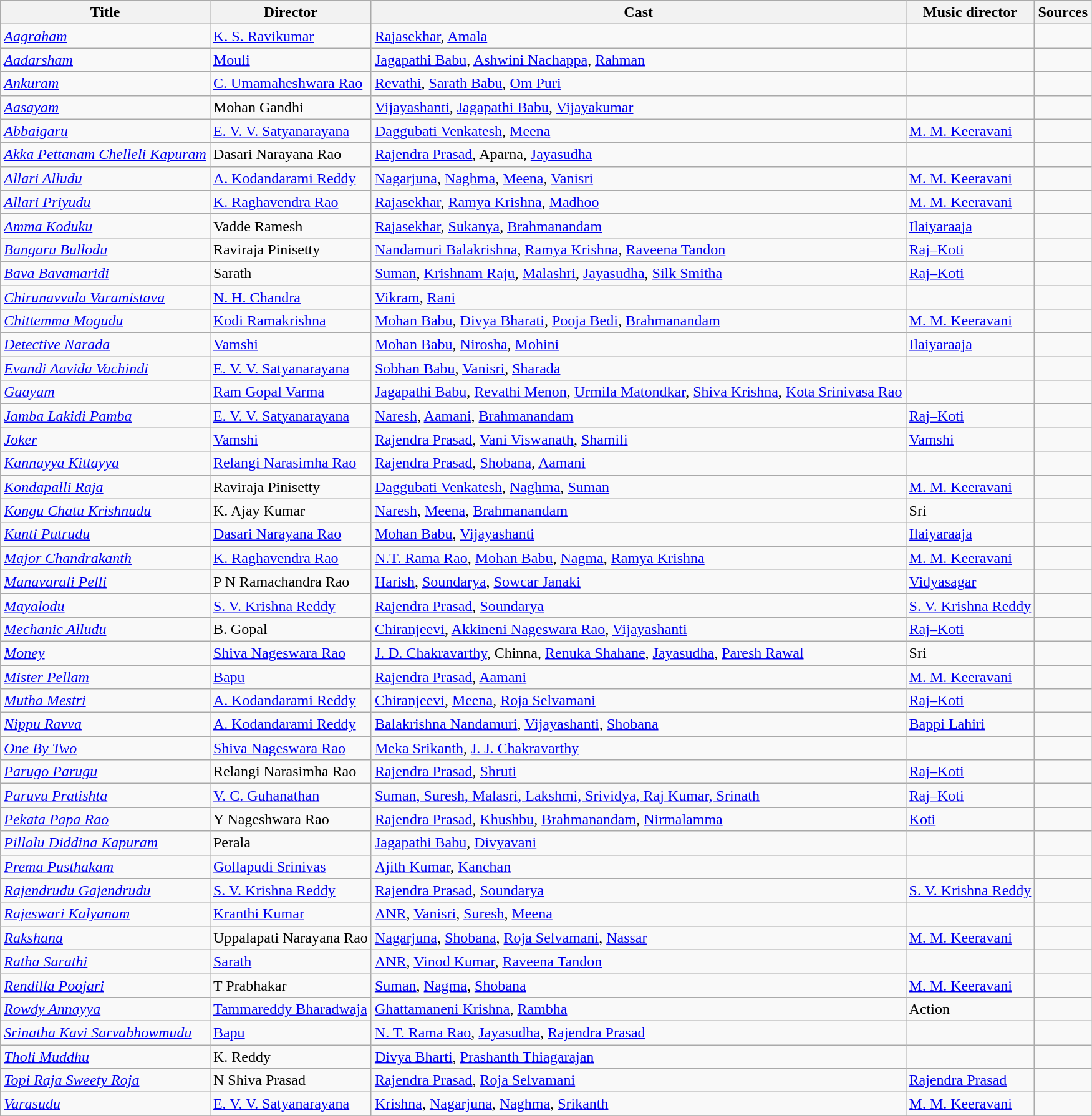<table class="wikitable">
<tr>
<th>Title</th>
<th>Director</th>
<th>Cast</th>
<th>Music director</th>
<th>Sources</th>
</tr>
<tr>
<td><em><a href='#'>Aagraham</a></em></td>
<td><a href='#'>K. S. Ravikumar</a></td>
<td><a href='#'>Rajasekhar</a>, <a href='#'>Amala</a></td>
<td></td>
<td></td>
</tr>
<tr>
<td><em><a href='#'>Aadarsham</a></em></td>
<td><a href='#'>Mouli</a></td>
<td><a href='#'>Jagapathi Babu</a>, <a href='#'>Ashwini Nachappa</a>, <a href='#'>Rahman</a></td>
<td></td>
<td></td>
</tr>
<tr>
<td><em><a href='#'>Ankuram</a></em></td>
<td><a href='#'>C. Umamaheshwara Rao</a></td>
<td><a href='#'>Revathi</a>, <a href='#'>Sarath Babu</a>, <a href='#'>Om Puri</a></td>
<td></td>
<td></td>
</tr>
<tr>
<td><em><a href='#'>Aasayam</a></em></td>
<td>Mohan Gandhi</td>
<td><a href='#'>Vijayashanti</a>, <a href='#'>Jagapathi Babu</a>, <a href='#'>Vijayakumar</a></td>
<td></td>
<td></td>
</tr>
<tr>
<td><em><a href='#'>Abbaigaru</a></em></td>
<td><a href='#'>E. V. V. Satyanarayana</a></td>
<td><a href='#'>Daggubati Venkatesh</a>, <a href='#'>Meena</a></td>
<td><a href='#'>M. M. Keeravani</a></td>
<td></td>
</tr>
<tr>
<td><em><a href='#'>Akka Pettanam Chelleli Kapuram</a></em></td>
<td>Dasari Narayana Rao</td>
<td><a href='#'>Rajendra Prasad</a>, Aparna, <a href='#'>Jayasudha</a></td>
<td></td>
<td></td>
</tr>
<tr>
<td><em><a href='#'>Allari Alludu</a></em></td>
<td><a href='#'>A. Kodandarami Reddy</a></td>
<td><a href='#'>Nagarjuna</a>, <a href='#'>Naghma</a>, <a href='#'>Meena</a>, <a href='#'>Vanisri</a></td>
<td><a href='#'>M. M. Keeravani</a></td>
<td></td>
</tr>
<tr>
<td><em><a href='#'>Allari Priyudu</a></em></td>
<td><a href='#'>K. Raghavendra Rao</a></td>
<td><a href='#'>Rajasekhar</a>, <a href='#'>Ramya Krishna</a>, <a href='#'>Madhoo</a></td>
<td><a href='#'>M. M. Keeravani</a></td>
<td></td>
</tr>
<tr>
<td><em><a href='#'>Amma Koduku</a></em></td>
<td>Vadde Ramesh</td>
<td><a href='#'>Rajasekhar</a>, <a href='#'>Sukanya</a>, <a href='#'>Brahmanandam</a></td>
<td><a href='#'>Ilaiyaraaja</a></td>
<td></td>
</tr>
<tr>
<td><em><a href='#'>Bangaru Bullodu</a></em></td>
<td>Raviraja Pinisetty</td>
<td><a href='#'>Nandamuri Balakrishna</a>, <a href='#'>Ramya Krishna</a>, <a href='#'>Raveena Tandon</a></td>
<td><a href='#'>Raj–Koti</a></td>
<td></td>
</tr>
<tr>
<td><em><a href='#'>Bava Bavamaridi</a></em></td>
<td>Sarath</td>
<td><a href='#'>Suman</a>, <a href='#'>Krishnam Raju</a>, <a href='#'>Malashri</a>, <a href='#'>Jayasudha</a>,  <a href='#'>Silk Smitha</a></td>
<td><a href='#'>Raj–Koti</a></td>
<td></td>
</tr>
<tr>
<td><em><a href='#'>Chirunavvula Varamistava</a></em></td>
<td><a href='#'>N. H. Chandra</a></td>
<td><a href='#'>Vikram</a>, <a href='#'>Rani</a></td>
<td></td>
<td></td>
</tr>
<tr>
<td><em><a href='#'>Chittemma Mogudu</a></em></td>
<td><a href='#'>Kodi Ramakrishna</a></td>
<td><a href='#'>Mohan Babu</a>, <a href='#'>Divya Bharati</a>, <a href='#'>Pooja Bedi</a>, <a href='#'>Brahmanandam</a></td>
<td><a href='#'>M. M. Keeravani</a></td>
<td></td>
</tr>
<tr>
<td><em><a href='#'>Detective Narada</a></em></td>
<td><a href='#'>Vamshi</a></td>
<td><a href='#'>Mohan Babu</a>, <a href='#'>Nirosha</a>, <a href='#'>Mohini</a></td>
<td><a href='#'>Ilaiyaraaja</a></td>
<td></td>
</tr>
<tr>
<td><em><a href='#'>Evandi Aavida Vachindi</a></em></td>
<td><a href='#'>E. V. V. Satyanarayana</a></td>
<td><a href='#'>Sobhan Babu</a>, <a href='#'>Vanisri</a>, <a href='#'>Sharada</a></td>
<td></td>
<td></td>
</tr>
<tr>
<td><em><a href='#'>Gaayam</a></em></td>
<td><a href='#'>Ram Gopal Varma</a></td>
<td><a href='#'>Jagapathi Babu</a>, <a href='#'>Revathi Menon</a>, <a href='#'>Urmila Matondkar</a>, <a href='#'>Shiva Krishna</a>, <a href='#'>Kota Srinivasa Rao</a></td>
<td></td>
<td></td>
</tr>
<tr>
<td><em><a href='#'>Jamba Lakidi Pamba</a></em></td>
<td><a href='#'>E. V. V. Satyanarayana</a></td>
<td><a href='#'>Naresh</a>, <a href='#'>Aamani</a>, <a href='#'>Brahmanandam</a></td>
<td><a href='#'>Raj–Koti</a></td>
<td></td>
</tr>
<tr>
<td><em><a href='#'>Joker</a></em></td>
<td><a href='#'>Vamshi</a></td>
<td><a href='#'>Rajendra Prasad</a>, <a href='#'>Vani Viswanath</a>, <a href='#'>Shamili</a></td>
<td><a href='#'>Vamshi</a></td>
<td></td>
</tr>
<tr>
<td><em><a href='#'>Kannayya Kittayya</a></em></td>
<td><a href='#'>Relangi Narasimha Rao</a></td>
<td><a href='#'>Rajendra Prasad</a>, <a href='#'>Shobana</a>, <a href='#'>Aamani</a></td>
<td></td>
<td></td>
</tr>
<tr>
<td><em><a href='#'>Kondapalli Raja</a></em></td>
<td>Raviraja Pinisetty</td>
<td><a href='#'>Daggubati Venkatesh</a>, <a href='#'>Naghma</a>, <a href='#'>Suman</a></td>
<td><a href='#'>M. M. Keeravani</a></td>
<td></td>
</tr>
<tr>
<td><em><a href='#'>Kongu Chatu Krishnudu</a></em></td>
<td>K. Ajay Kumar</td>
<td><a href='#'>Naresh</a>, <a href='#'>Meena</a>, <a href='#'>Brahmanandam</a></td>
<td>Sri</td>
<td></td>
</tr>
<tr>
<td><em><a href='#'>Kunti Putrudu</a></em></td>
<td><a href='#'>Dasari Narayana Rao</a></td>
<td><a href='#'>Mohan Babu</a>, <a href='#'>Vijayashanti</a></td>
<td><a href='#'>Ilaiyaraaja</a></td>
<td></td>
</tr>
<tr>
<td><em><a href='#'>Major Chandrakanth</a></em></td>
<td><a href='#'>K. Raghavendra Rao</a></td>
<td><a href='#'>N.T. Rama Rao</a>, <a href='#'>Mohan Babu</a>, <a href='#'>Nagma</a>, <a href='#'>Ramya Krishna</a></td>
<td><a href='#'>M. M. Keeravani</a></td>
<td></td>
</tr>
<tr>
<td><em><a href='#'>Manavarali Pelli</a></em></td>
<td>P N Ramachandra Rao</td>
<td><a href='#'>Harish</a>, <a href='#'>Soundarya</a>, <a href='#'>Sowcar Janaki</a></td>
<td><a href='#'>Vidyasagar</a></td>
<td></td>
</tr>
<tr>
<td><em><a href='#'>Mayalodu</a></em></td>
<td><a href='#'>S. V. Krishna Reddy</a></td>
<td><a href='#'>Rajendra Prasad</a>, <a href='#'>Soundarya</a></td>
<td><a href='#'>S. V. Krishna Reddy</a></td>
<td></td>
</tr>
<tr>
<td><em><a href='#'>Mechanic Alludu</a></em></td>
<td>B. Gopal</td>
<td><a href='#'>Chiranjeevi</a>, <a href='#'>Akkineni Nageswara Rao</a>, <a href='#'>Vijayashanti</a></td>
<td><a href='#'>Raj–Koti</a></td>
<td></td>
</tr>
<tr>
<td><em><a href='#'>Money</a></em></td>
<td><a href='#'>Shiva Nageswara Rao</a></td>
<td><a href='#'>J. D. Chakravarthy</a>, Chinna, <a href='#'>Renuka Shahane</a>, <a href='#'>Jayasudha</a>, <a href='#'>Paresh Rawal</a></td>
<td>Sri</td>
<td></td>
</tr>
<tr>
<td><em><a href='#'>Mister Pellam</a></em></td>
<td><a href='#'>Bapu</a></td>
<td><a href='#'>Rajendra Prasad</a>, <a href='#'>Aamani</a></td>
<td><a href='#'>M. M. Keeravani</a></td>
<td></td>
</tr>
<tr>
<td><em><a href='#'>Mutha Mestri</a></em></td>
<td><a href='#'>A. Kodandarami Reddy</a></td>
<td><a href='#'>Chiranjeevi</a>, <a href='#'>Meena</a>, <a href='#'>Roja Selvamani</a></td>
<td><a href='#'>Raj–Koti</a></td>
<td></td>
</tr>
<tr>
<td><em><a href='#'>Nippu Ravva</a></em></td>
<td><a href='#'>A. Kodandarami Reddy</a></td>
<td><a href='#'>Balakrishna Nandamuri</a>, <a href='#'>Vijayashanti</a>, <a href='#'>Shobana</a></td>
<td><a href='#'>Bappi Lahiri</a></td>
<td></td>
</tr>
<tr>
<td><em><a href='#'>One By Two</a></em></td>
<td><a href='#'>Shiva Nageswara Rao</a></td>
<td><a href='#'>Meka Srikanth</a>, <a href='#'>J. J. Chakravarthy</a></td>
<td></td>
<td></td>
</tr>
<tr>
<td><em><a href='#'>Parugo Parugu</a></em></td>
<td>Relangi Narasimha Rao</td>
<td><a href='#'>Rajendra Prasad</a>, <a href='#'>Shruti</a></td>
<td><a href='#'>Raj–Koti</a></td>
<td></td>
</tr>
<tr>
<td><em><a href='#'>Paruvu Pratishta</a></em></td>
<td><a href='#'>V. C. Guhanathan</a></td>
<td><a href='#'>Suman, Suresh, Malasri, Lakshmi, Srividya, Raj Kumar, Srinath</a></td>
<td><a href='#'>Raj–Koti</a></td>
<td></td>
</tr>
<tr>
<td><em><a href='#'>Pekata Papa Rao</a></em></td>
<td>Y Nageshwara Rao</td>
<td><a href='#'>Rajendra Prasad</a>, <a href='#'>Khushbu</a>, <a href='#'>Brahmanandam</a>, <a href='#'>Nirmalamma</a></td>
<td><a href='#'>Koti</a></td>
<td></td>
</tr>
<tr>
<td><em><a href='#'>Pillalu Diddina Kapuram</a></em></td>
<td>Perala</td>
<td><a href='#'>Jagapathi Babu</a>, <a href='#'>Divyavani</a></td>
<td></td>
<td></td>
</tr>
<tr>
<td><em><a href='#'>Prema Pusthakam</a></em></td>
<td><a href='#'>Gollapudi Srinivas</a></td>
<td><a href='#'>Ajith Kumar</a>, <a href='#'>Kanchan</a></td>
<td></td>
<td></td>
</tr>
<tr>
<td><em><a href='#'>Rajendrudu Gajendrudu</a></em></td>
<td><a href='#'>S. V. Krishna Reddy</a></td>
<td><a href='#'>Rajendra Prasad</a>, <a href='#'>Soundarya</a></td>
<td><a href='#'>S. V. Krishna Reddy</a></td>
<td></td>
</tr>
<tr>
<td><em><a href='#'>Rajeswari Kalyanam</a></em></td>
<td><a href='#'>Kranthi Kumar</a></td>
<td><a href='#'>ANR</a>, <a href='#'>Vanisri</a>, <a href='#'>Suresh</a>, <a href='#'>Meena</a></td>
<td></td>
<td></td>
</tr>
<tr>
<td><em><a href='#'>Rakshana</a></em></td>
<td>Uppalapati Narayana Rao</td>
<td><a href='#'>Nagarjuna</a>, <a href='#'>Shobana</a>, <a href='#'>Roja Selvamani</a>, <a href='#'>Nassar</a></td>
<td><a href='#'>M. M. Keeravani</a></td>
<td></td>
</tr>
<tr>
<td><em><a href='#'>Ratha Sarathi</a></em></td>
<td><a href='#'>Sarath</a></td>
<td><a href='#'>ANR</a>, <a href='#'>Vinod Kumar</a>, <a href='#'>Raveena Tandon</a></td>
<td></td>
<td></td>
</tr>
<tr>
<td><em><a href='#'>Rendilla Poojari</a></em></td>
<td>T Prabhakar</td>
<td><a href='#'>Suman</a>, <a href='#'>Nagma</a>, <a href='#'>Shobana</a></td>
<td><a href='#'>M. M. Keeravani</a></td>
<td></td>
</tr>
<tr>
<td><em><a href='#'>Rowdy Annayya</a></em></td>
<td><a href='#'>Tammareddy Bharadwaja</a></td>
<td><a href='#'>Ghattamaneni Krishna</a>, <a href='#'>Rambha</a></td>
<td>Action</td>
<td></td>
</tr>
<tr>
<td><em><a href='#'>Srinatha Kavi Sarvabhowmudu</a></em></td>
<td><a href='#'>Bapu</a></td>
<td><a href='#'>N. T. Rama Rao</a>, <a href='#'>Jayasudha</a>, <a href='#'>Rajendra Prasad</a></td>
<td></td>
<td></td>
</tr>
<tr>
<td><em><a href='#'>Tholi Muddhu</a></em></td>
<td>K. Reddy</td>
<td><a href='#'>Divya Bharti</a>, <a href='#'>Prashanth Thiagarajan</a></td>
<td></td>
<td></td>
</tr>
<tr>
<td><em><a href='#'>Topi Raja Sweety Roja</a></em></td>
<td>N Shiva Prasad</td>
<td><a href='#'>Rajendra Prasad</a>, <a href='#'>Roja Selvamani</a></td>
<td><a href='#'>Rajendra Prasad</a></td>
<td></td>
</tr>
<tr>
<td><em><a href='#'>Varasudu</a></em></td>
<td><a href='#'>E. V. V. Satyanarayana</a></td>
<td><a href='#'>Krishna</a>, <a href='#'>Nagarjuna</a>, <a href='#'>Naghma</a>, <a href='#'>Srikanth</a></td>
<td><a href='#'>M. M. Keeravani</a></td>
<td></td>
</tr>
<tr>
</tr>
</table>
